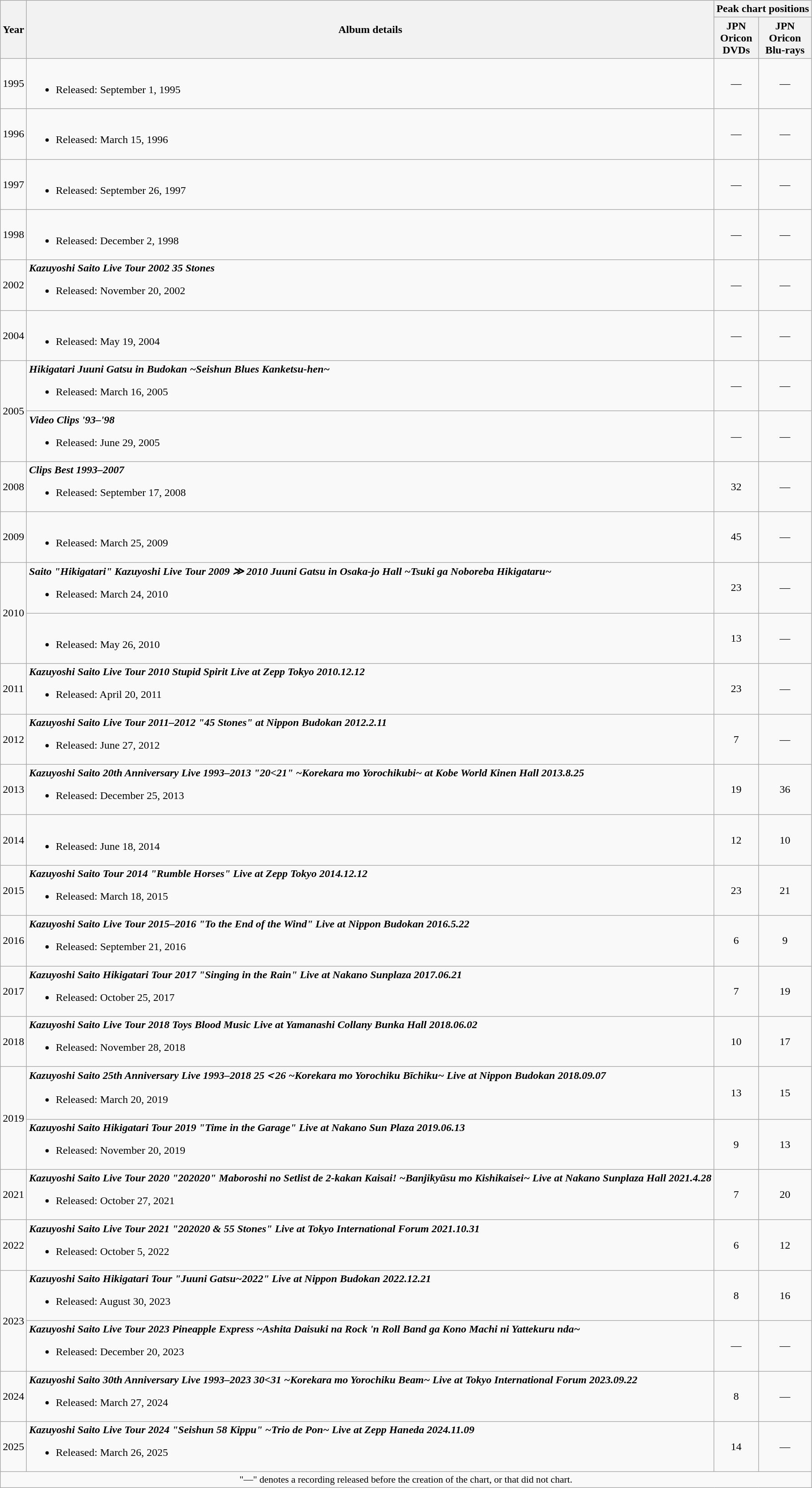<table class="wikitable">
<tr>
<th scope="col" rowspan="2">Year</th>
<th scope="col" rowspan="2">Album details</th>
<th scope="col" colspan="2">Peak chart positions</th>
</tr>
<tr>
<th>JPN<br>Oricon<br>DVDs<br></th>
<th>JPN<br>Oricon<br>Blu-rays<br></th>
</tr>
<tr>
<td>1995</td>
<td><br><ul><li>Released: September 1, 1995</li></ul></td>
<td align="center">—</td>
<td align="center">—</td>
</tr>
<tr>
<td>1996</td>
<td><br><ul><li>Released: March 15, 1996</li></ul></td>
<td align="center">—</td>
<td align="center">—</td>
</tr>
<tr>
<td>1997</td>
<td><br><ul><li>Released: September 26, 1997</li></ul></td>
<td align="center">—</td>
<td align="center">—</td>
</tr>
<tr>
<td>1998</td>
<td><br><ul><li>Released: December 2, 1998</li></ul></td>
<td align="center">—</td>
<td align="center">—</td>
</tr>
<tr>
<td>2002</td>
<td><strong><em>Kazuyoshi Saito Live Tour 2002 35 Stones</em></strong><br><ul><li>Released: November 20, 2002</li></ul></td>
<td align="center">—</td>
<td align="center">—</td>
</tr>
<tr>
<td>2004</td>
<td><br><ul><li>Released: May 19, 2004</li></ul></td>
<td align="center">—</td>
<td align="center">—</td>
</tr>
<tr>
<td rowspan="2">2005</td>
<td><strong><em>Hikigatari Juuni Gatsu in Budokan ~Seishun Blues Kanketsu-hen~</em></strong><br><ul><li>Released: March 16, 2005</li></ul></td>
<td align="center">—</td>
<td align="center">—</td>
</tr>
<tr>
<td><strong><em>Video Clips '93–'98</em></strong><br><ul><li>Released: June 29, 2005</li></ul></td>
<td align="center">—</td>
<td align="center">—</td>
</tr>
<tr>
<td>2008</td>
<td><strong><em>Clips Best 1993–2007</em></strong><br><ul><li>Released: September 17, 2008</li></ul></td>
<td align="center">32</td>
<td align="center">—</td>
</tr>
<tr>
<td>2009</td>
<td><br><ul><li>Released: March 25, 2009</li></ul></td>
<td align="center">45</td>
<td align="center">—</td>
</tr>
<tr>
<td rowspan="2">2010</td>
<td><strong><em>Saito "Hikigatari" Kazuyoshi Live Tour 2009 ≫ 2010 Juuni Gatsu in Osaka-jo Hall ~Tsuki ga Noboreba Hikigataru~</em></strong><br><ul><li>Released: March 24, 2010</li></ul></td>
<td align="center">23</td>
<td align="center">—</td>
</tr>
<tr>
<td><br><ul><li>Released: May 26, 2010</li></ul></td>
<td align="center">13</td>
<td align="center">—</td>
</tr>
<tr>
<td>2011</td>
<td><strong><em>Kazuyoshi Saito Live Tour 2010 Stupid Spirit Live at Zepp Tokyo 2010.12.12</em></strong><br><ul><li>Released: April 20, 2011</li></ul></td>
<td align="center">23</td>
<td align="center">—</td>
</tr>
<tr>
<td>2012</td>
<td><strong><em>Kazuyoshi Saito Live Tour 2011–2012 "45 Stones" at Nippon Budokan 2012.2.11</em></strong><br><ul><li>Released: June 27, 2012</li></ul></td>
<td align="center">7</td>
<td align="center">—</td>
</tr>
<tr>
<td>2013</td>
<td><strong><em>Kazuyoshi Saito 20th Anniversary Live 1993–2013 "20<21" ~Korekara mo Yorochikubi~ at Kobe World Kinen Hall 2013.8.25</em></strong><br><ul><li>Released: December 25, 2013</li></ul></td>
<td align="center">19</td>
<td align="center">36</td>
</tr>
<tr>
<td>2014</td>
<td><br><ul><li>Released: June 18, 2014</li></ul></td>
<td align="center">12</td>
<td align="center">10</td>
</tr>
<tr>
<td>2015</td>
<td><strong><em>Kazuyoshi Saito Tour 2014 "Rumble Horses" Live at Zepp Tokyo 2014.12.12</em></strong><br><ul><li>Released: March 18, 2015</li></ul></td>
<td align="center">23</td>
<td align="center">21</td>
</tr>
<tr>
<td>2016</td>
<td><strong><em>Kazuyoshi Saito Live Tour 2015–2016 "To the End of the Wind" Live at Nippon Budokan 2016.5.22</em></strong><br><ul><li>Released: September 21, 2016</li></ul></td>
<td align="center">6</td>
<td align="center">9</td>
</tr>
<tr>
<td>2017</td>
<td><strong><em>Kazuyoshi Saito Hikigatari Tour 2017 "Singing in the Rain" Live at Nakano Sunplaza 2017.06.21</em></strong><br><ul><li>Released: October 25, 2017</li></ul></td>
<td align="center">7</td>
<td align="center">19</td>
</tr>
<tr>
<td>2018</td>
<td><strong><em>Kazuyoshi Saito Live Tour 2018 Toys Blood Music Live at Yamanashi Collany Bunka Hall 2018.06.02</em></strong><br><ul><li>Released: November 28, 2018</li></ul></td>
<td align="center">10</td>
<td align="center">17</td>
</tr>
<tr>
<td rowspan="2">2019</td>
<td><strong><em>Kazuyoshi Saito 25th Anniversary Live 1993–2018 25＜26 ~Korekara mo Yorochiku Bīchiku~ Live at Nippon Budokan 2018.09.07</em></strong><br><ul><li>Released: March 20, 2019</li></ul></td>
<td align="center">13</td>
<td align="center">15</td>
</tr>
<tr>
<td><strong><em>Kazuyoshi Saito Hikigatari Tour 2019 "Time in the Garage" Live at Nakano Sun Plaza 2019.06.13</em></strong><br><ul><li>Released: November 20, 2019</li></ul></td>
<td align="center">9</td>
<td align="center">13</td>
</tr>
<tr>
<td>2021</td>
<td><strong><em>Kazuyoshi Saito Live Tour 2020 "202020" Maboroshi no Setlist de 2-kakan Kaisai! ~Banjikyūsu mo Kishikaisei~ Live at Nakano Sunplaza Hall 2021.4.28</em></strong><br><ul><li>Released: October 27, 2021</li></ul></td>
<td align="center">7</td>
<td align="center">20</td>
</tr>
<tr>
<td>2022</td>
<td><strong><em>Kazuyoshi Saito Live Tour 2021 "202020 & 55 Stones" Live at Tokyo International Forum 2021.10.31</em></strong><br><ul><li>Released: October 5, 2022</li></ul></td>
<td align="center">6</td>
<td align="center">12</td>
</tr>
<tr>
<td rowspan="2">2023</td>
<td><strong><em>Kazuyoshi Saito Hikigatari Tour "Juuni Gatsu~2022" Live at Nippon Budokan 2022.12.21</em></strong><br><ul><li>Released: August 30, 2023</li></ul></td>
<td align="center">8</td>
<td align="center">16</td>
</tr>
<tr>
<td><strong><em>Kazuyoshi Saito Live Tour 2023 Pineapple Express ~Ashita Daisuki na Rock 'n Roll Band ga Kono Machi ni Yattekuru nda~</em></strong><br><ul><li>Released: December 20, 2023</li></ul></td>
<td align="center">—</td>
<td align="center">—</td>
</tr>
<tr>
<td>2024</td>
<td><strong><em>Kazuyoshi Saito 30th Anniversary Live 1993–2023 30<31 ~Korekara mo Yorochiku Beam~ Live at Tokyo International Forum 2023.09.22</em></strong><br><ul><li>Released: March 27, 2024</li></ul></td>
<td align="center">8</td>
<td align="center">—</td>
</tr>
<tr>
<td>2025</td>
<td><strong><em>Kazuyoshi Saito Live Tour 2024 "Seishun 58 Kippu" ~Trio de Pon~ Live at Zepp Haneda 2024.11.09</em></strong><br><ul><li>Released: March 26, 2025</li></ul></td>
<td align="center">14</td>
<td align="center">—</td>
</tr>
<tr>
<td align="center" colspan="5" style="font-size:90%">"—" denotes a recording released before the creation of the chart, or that did not chart.</td>
</tr>
</table>
